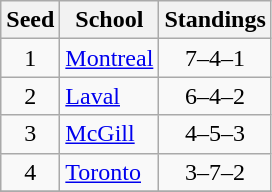<table class="wikitable">
<tr>
<th>Seed</th>
<th>School</th>
<th>Standings</th>
</tr>
<tr>
<td align=center>1</td>
<td><a href='#'>Montreal</a></td>
<td align=center>7–4–1</td>
</tr>
<tr>
<td align=center>2</td>
<td><a href='#'>Laval</a></td>
<td align=center>6–4–2</td>
</tr>
<tr>
<td align=center>3</td>
<td><a href='#'>McGill</a></td>
<td align=center>4–5–3</td>
</tr>
<tr>
<td align=center>4</td>
<td><a href='#'>Toronto</a></td>
<td align=center>3–7–2</td>
</tr>
<tr>
</tr>
</table>
